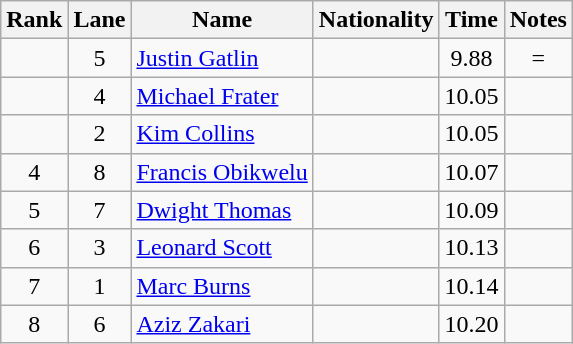<table class="wikitable sortable" style="text-align:center">
<tr>
<th>Rank</th>
<th>Lane</th>
<th>Name</th>
<th>Nationality</th>
<th>Time</th>
<th>Notes</th>
</tr>
<tr>
<td></td>
<td>5</td>
<td align=left><a href='#'>Justin Gatlin</a></td>
<td align=left></td>
<td>9.88</td>
<td>=</td>
</tr>
<tr>
<td></td>
<td>4</td>
<td align=left><a href='#'>Michael Frater</a></td>
<td align=left></td>
<td>10.05</td>
<td></td>
</tr>
<tr>
<td></td>
<td>2</td>
<td align=left><a href='#'>Kim Collins</a></td>
<td align=left></td>
<td>10.05</td>
<td></td>
</tr>
<tr>
<td>4</td>
<td>8</td>
<td align=left><a href='#'>Francis Obikwelu</a></td>
<td align=left></td>
<td>10.07</td>
<td></td>
</tr>
<tr>
<td>5</td>
<td>7</td>
<td align=left><a href='#'>Dwight Thomas</a></td>
<td align=left></td>
<td>10.09</td>
<td></td>
</tr>
<tr>
<td>6</td>
<td>3</td>
<td align=left><a href='#'>Leonard Scott</a></td>
<td align=left></td>
<td>10.13</td>
<td></td>
</tr>
<tr>
<td>7</td>
<td>1</td>
<td align=left><a href='#'>Marc Burns</a></td>
<td align=left></td>
<td>10.14</td>
<td></td>
</tr>
<tr>
<td>8</td>
<td>6</td>
<td align=left><a href='#'>Aziz Zakari</a></td>
<td align=left></td>
<td>10.20</td>
<td></td>
</tr>
</table>
